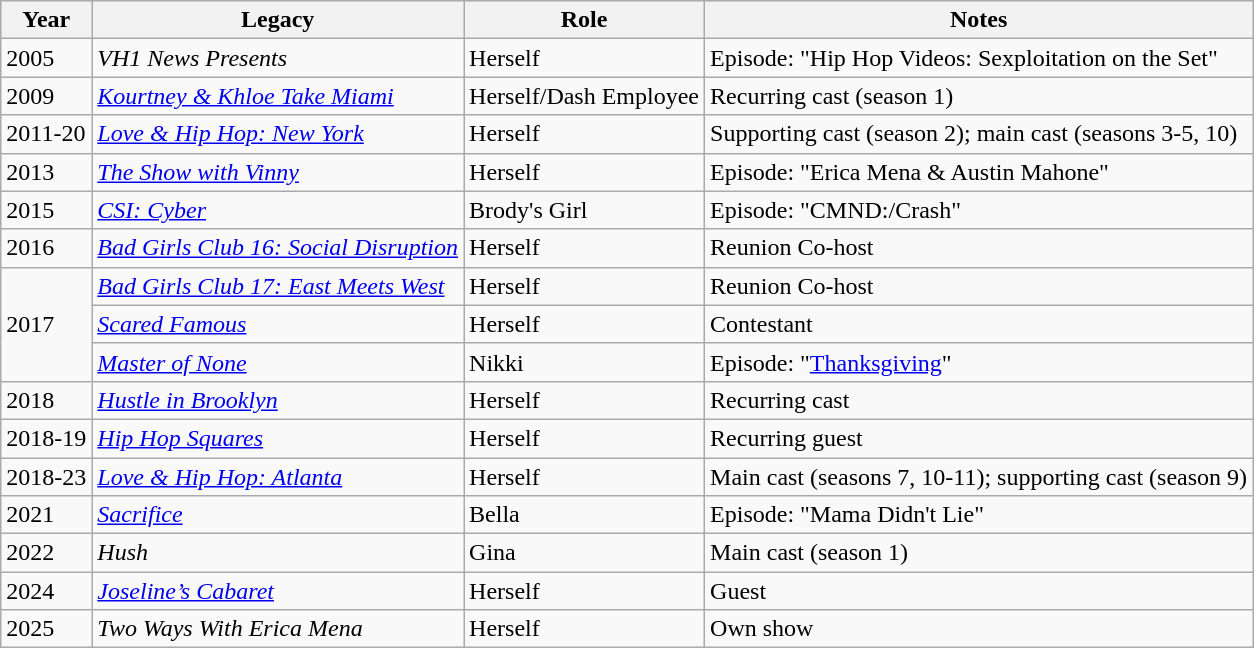<table class="wikitable plainrowheaders sortable" style="margin-right: 0;">
<tr>
<th>Year</th>
<th>Legacy</th>
<th>Role</th>
<th>Notes</th>
</tr>
<tr>
<td>2005</td>
<td><em>VH1 News Presents</em></td>
<td>Herself</td>
<td>Episode: "Hip Hop Videos: Sexploitation on the Set"</td>
</tr>
<tr>
<td>2009</td>
<td><em><a href='#'>Kourtney & Khloe Take Miami</a></em></td>
<td>Herself/Dash Employee</td>
<td>Recurring cast (season 1)</td>
</tr>
<tr>
<td>2011-20</td>
<td><em><a href='#'>Love & Hip Hop: New York</a></em></td>
<td>Herself</td>
<td>Supporting cast (season 2); main cast (seasons 3-5, 10)</td>
</tr>
<tr>
<td>2013</td>
<td><em><a href='#'>The Show with Vinny</a></em></td>
<td>Herself</td>
<td>Episode: "Erica Mena & Austin Mahone"</td>
</tr>
<tr>
<td>2015</td>
<td><em><a href='#'>CSI: Cyber</a></em></td>
<td>Brody's Girl</td>
<td>Episode: "CMND:/Crash"</td>
</tr>
<tr>
<td>2016</td>
<td><em><a href='#'>Bad Girls Club 16: Social Disruption</a></em></td>
<td>Herself</td>
<td>Reunion Co-host</td>
</tr>
<tr>
<td rowspan="3">2017</td>
<td><em><a href='#'>Bad Girls Club 17: East Meets West</a></em></td>
<td>Herself</td>
<td>Reunion Co-host</td>
</tr>
<tr>
<td><em><a href='#'>Scared Famous</a></em></td>
<td>Herself</td>
<td>Contestant</td>
</tr>
<tr>
<td><em><a href='#'>Master of None</a></em></td>
<td>Nikki</td>
<td>Episode: "<a href='#'>Thanksgiving</a>"</td>
</tr>
<tr>
<td>2018</td>
<td><em><a href='#'>Hustle in Brooklyn</a></em></td>
<td>Herself</td>
<td>Recurring cast</td>
</tr>
<tr>
<td>2018-19</td>
<td><em><a href='#'>Hip Hop Squares</a></em></td>
<td>Herself</td>
<td>Recurring guest</td>
</tr>
<tr>
<td>2018-23</td>
<td><em><a href='#'>Love & Hip Hop: Atlanta</a></em></td>
<td>Herself</td>
<td>Main cast (seasons 7, 10-11); supporting cast (season 9)</td>
</tr>
<tr>
<td>2021</td>
<td><em><a href='#'>Sacrifice</a></em></td>
<td>Bella</td>
<td>Episode: "Mama Didn't Lie"</td>
</tr>
<tr>
<td>2022</td>
<td><em>Hush</em></td>
<td>Gina</td>
<td>Main cast (season 1)</td>
</tr>
<tr>
<td>2024</td>
<td><em><a href='#'>Joseline’s Cabaret</a></em></td>
<td>Herself</td>
<td>Guest</td>
</tr>
<tr>
<td>2025</td>
<td><em>Two Ways With Erica Mena</em></td>
<td>Herself</td>
<td>Own show</td>
</tr>
</table>
